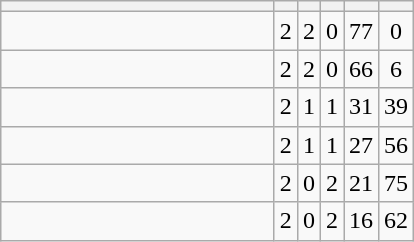<table class="wikitable" style="text-align:center;">
<tr>
<th width=175></th>
<th></th>
<th></th>
<th></th>
<th></th>
<th></th>
</tr>
<tr>
<td align=left></td>
<td>2</td>
<td>2</td>
<td>0</td>
<td>77</td>
<td>0</td>
</tr>
<tr>
<td align=left></td>
<td>2</td>
<td>2</td>
<td>0</td>
<td>66</td>
<td>6</td>
</tr>
<tr>
<td align=left></td>
<td>2</td>
<td>1</td>
<td>1</td>
<td>31</td>
<td>39</td>
</tr>
<tr>
<td align=left></td>
<td>2</td>
<td>1</td>
<td>1</td>
<td>27</td>
<td>56</td>
</tr>
<tr>
<td align=left></td>
<td>2</td>
<td>0</td>
<td>2</td>
<td>21</td>
<td>75</td>
</tr>
<tr>
<td align=left></td>
<td>2</td>
<td>0</td>
<td>2</td>
<td>16</td>
<td>62</td>
</tr>
</table>
